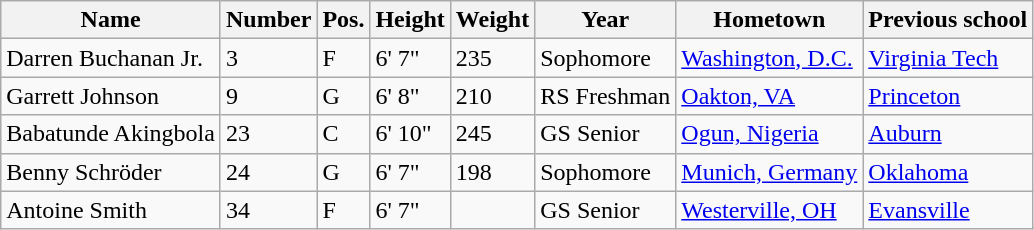<table class="wikitable sortable" border="1">
<tr>
<th>Name</th>
<th>Number</th>
<th>Pos.</th>
<th>Height</th>
<th>Weight</th>
<th>Year</th>
<th>Hometown</th>
<th class="unsortable">Previous school</th>
</tr>
<tr>
<td>Darren Buchanan Jr.</td>
<td>3</td>
<td>F</td>
<td>6' 7"</td>
<td>235</td>
<td>Sophomore</td>
<td><a href='#'>Washington, D.C.</a></td>
<td><a href='#'>Virginia Tech</a></td>
</tr>
<tr>
<td>Garrett Johnson</td>
<td>9</td>
<td>G</td>
<td>6' 8"</td>
<td>210</td>
<td>RS Freshman</td>
<td><a href='#'>Oakton, VA</a></td>
<td><a href='#'>Princeton</a></td>
</tr>
<tr>
<td>Babatunde Akingbola</td>
<td>23</td>
<td>C</td>
<td>6' 10"</td>
<td>245</td>
<td>GS Senior</td>
<td><a href='#'>Ogun, Nigeria</a></td>
<td><a href='#'>Auburn</a></td>
</tr>
<tr>
<td>Benny Schröder</td>
<td>24</td>
<td>G</td>
<td>6' 7"</td>
<td>198</td>
<td>Sophomore</td>
<td><a href='#'>Munich, Germany</a></td>
<td><a href='#'>Oklahoma</a></td>
</tr>
<tr>
<td>Antoine Smith</td>
<td>34</td>
<td>F</td>
<td>6' 7"</td>
<td></td>
<td>GS Senior</td>
<td><a href='#'>Westerville, OH</a></td>
<td><a href='#'>Evansville</a></td>
</tr>
</table>
